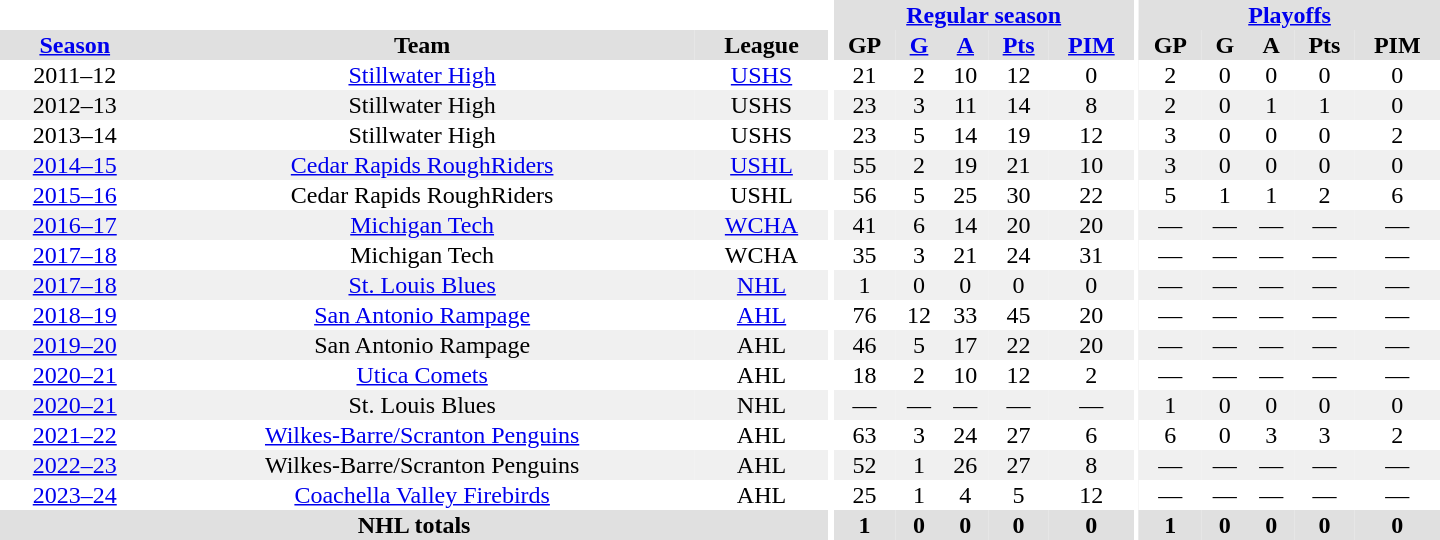<table border="0" cellpadding="1" cellspacing="0" style="text-align:center; width:60em">
<tr bgcolor="#e0e0e0">
<th colspan="3" bgcolor="#ffffff"></th>
<th rowspan="99" bgcolor="#ffffff"></th>
<th colspan="5"><a href='#'>Regular season</a></th>
<th rowspan="99" bgcolor="#ffffff"></th>
<th colspan="5"><a href='#'>Playoffs</a></th>
</tr>
<tr bgcolor="#e0e0e0">
<th><a href='#'>Season</a></th>
<th>Team</th>
<th>League</th>
<th>GP</th>
<th><a href='#'>G</a></th>
<th><a href='#'>A</a></th>
<th><a href='#'>Pts</a></th>
<th><a href='#'>PIM</a></th>
<th>GP</th>
<th>G</th>
<th>A</th>
<th>Pts</th>
<th>PIM</th>
</tr>
<tr>
<td>2011–12</td>
<td><a href='#'>Stillwater High</a></td>
<td><a href='#'>USHS</a></td>
<td>21</td>
<td>2</td>
<td>10</td>
<td>12</td>
<td>0</td>
<td>2</td>
<td>0</td>
<td>0</td>
<td>0</td>
<td>0</td>
</tr>
<tr bgcolor="#f0f0f0">
<td>2012–13</td>
<td>Stillwater High</td>
<td>USHS</td>
<td>23</td>
<td>3</td>
<td>11</td>
<td>14</td>
<td>8</td>
<td>2</td>
<td>0</td>
<td>1</td>
<td>1</td>
<td>0</td>
</tr>
<tr>
<td>2013–14</td>
<td>Stillwater High</td>
<td>USHS</td>
<td>23</td>
<td>5</td>
<td>14</td>
<td>19</td>
<td>12</td>
<td>3</td>
<td>0</td>
<td>0</td>
<td>0</td>
<td>2</td>
</tr>
<tr bgcolor="#f0f0f0">
<td><a href='#'>2014–15</a></td>
<td><a href='#'>Cedar Rapids RoughRiders</a></td>
<td><a href='#'>USHL</a></td>
<td>55</td>
<td>2</td>
<td>19</td>
<td>21</td>
<td>10</td>
<td>3</td>
<td>0</td>
<td>0</td>
<td>0</td>
<td>0</td>
</tr>
<tr>
<td><a href='#'>2015–16</a></td>
<td>Cedar Rapids RoughRiders</td>
<td>USHL</td>
<td>56</td>
<td>5</td>
<td>25</td>
<td>30</td>
<td>22</td>
<td>5</td>
<td>1</td>
<td>1</td>
<td>2</td>
<td>6</td>
</tr>
<tr bgcolor="#f0f0f0">
<td><a href='#'>2016–17</a></td>
<td><a href='#'>Michigan Tech</a></td>
<td><a href='#'>WCHA</a></td>
<td>41</td>
<td>6</td>
<td>14</td>
<td>20</td>
<td>20</td>
<td>—</td>
<td>—</td>
<td>—</td>
<td>—</td>
<td>—</td>
</tr>
<tr>
<td><a href='#'>2017–18</a></td>
<td>Michigan Tech</td>
<td>WCHA</td>
<td>35</td>
<td>3</td>
<td>21</td>
<td>24</td>
<td>31</td>
<td>—</td>
<td>—</td>
<td>—</td>
<td>—</td>
<td>—</td>
</tr>
<tr bgcolor="#f0f0f0">
<td><a href='#'>2017–18</a></td>
<td><a href='#'>St. Louis Blues</a></td>
<td><a href='#'>NHL</a></td>
<td>1</td>
<td>0</td>
<td>0</td>
<td>0</td>
<td>0</td>
<td>—</td>
<td>—</td>
<td>—</td>
<td>—</td>
<td>—</td>
</tr>
<tr>
<td><a href='#'>2018–19</a></td>
<td><a href='#'>San Antonio Rampage</a></td>
<td><a href='#'>AHL</a></td>
<td>76</td>
<td>12</td>
<td>33</td>
<td>45</td>
<td>20</td>
<td>—</td>
<td>—</td>
<td>—</td>
<td>—</td>
<td>—</td>
</tr>
<tr bgcolor="#f0f0f0">
<td><a href='#'>2019–20</a></td>
<td>San Antonio Rampage</td>
<td>AHL</td>
<td>46</td>
<td>5</td>
<td>17</td>
<td>22</td>
<td>20</td>
<td>—</td>
<td>—</td>
<td>—</td>
<td>—</td>
<td>—</td>
</tr>
<tr>
<td><a href='#'>2020–21</a></td>
<td><a href='#'>Utica Comets</a></td>
<td>AHL</td>
<td>18</td>
<td>2</td>
<td>10</td>
<td>12</td>
<td>2</td>
<td>—</td>
<td>—</td>
<td>—</td>
<td>—</td>
<td>—</td>
</tr>
<tr bgcolor="#f0f0f0">
<td><a href='#'>2020–21</a></td>
<td>St. Louis Blues</td>
<td>NHL</td>
<td>—</td>
<td>—</td>
<td>—</td>
<td>—</td>
<td>—</td>
<td>1</td>
<td>0</td>
<td>0</td>
<td>0</td>
<td>0</td>
</tr>
<tr>
<td><a href='#'>2021–22</a></td>
<td><a href='#'>Wilkes-Barre/Scranton Penguins</a></td>
<td>AHL</td>
<td>63</td>
<td>3</td>
<td>24</td>
<td>27</td>
<td>6</td>
<td>6</td>
<td>0</td>
<td>3</td>
<td>3</td>
<td>2</td>
</tr>
<tr bgcolor="#f0f0f0">
<td><a href='#'>2022–23</a></td>
<td>Wilkes-Barre/Scranton Penguins</td>
<td>AHL</td>
<td>52</td>
<td>1</td>
<td>26</td>
<td>27</td>
<td>8</td>
<td>—</td>
<td>—</td>
<td>—</td>
<td>—</td>
<td>—</td>
</tr>
<tr>
<td><a href='#'>2023–24</a></td>
<td><a href='#'>Coachella Valley Firebirds</a></td>
<td>AHL</td>
<td>25</td>
<td>1</td>
<td>4</td>
<td>5</td>
<td>12</td>
<td>—</td>
<td>—</td>
<td>—</td>
<td>—</td>
<td>—</td>
</tr>
<tr bgcolor="#e0e0e0">
<th colspan="3">NHL totals</th>
<th>1</th>
<th>0</th>
<th>0</th>
<th>0</th>
<th>0</th>
<th>1</th>
<th>0</th>
<th>0</th>
<th>0</th>
<th>0</th>
</tr>
</table>
